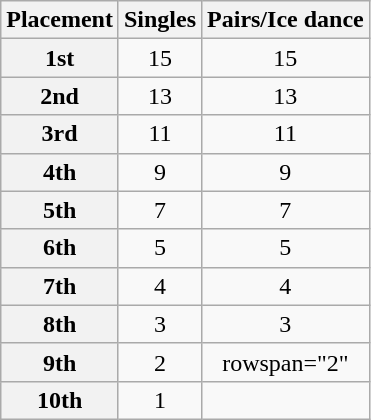<table class="wikitable unsortable" style="text-align:center">
<tr>
<th scope="col">Placement</th>
<th scope="col">Singles</th>
<th scope="col">Pairs/Ice dance</th>
</tr>
<tr>
<th scope="row">1st</th>
<td>15</td>
<td>15</td>
</tr>
<tr>
<th scope="row">2nd</th>
<td>13</td>
<td>13</td>
</tr>
<tr>
<th scope="row">3rd</th>
<td>11</td>
<td>11</td>
</tr>
<tr>
<th scope="row">4th</th>
<td>9</td>
<td>9</td>
</tr>
<tr>
<th scope="row">5th</th>
<td>7</td>
<td>7</td>
</tr>
<tr>
<th scope="row">6th</th>
<td>5</td>
<td>5</td>
</tr>
<tr>
<th scope="row">7th</th>
<td>4</td>
<td>4</td>
</tr>
<tr>
<th scope="row">8th</th>
<td>3</td>
<td>3</td>
</tr>
<tr>
<th scope="row">9th</th>
<td>2</td>
<td>rowspan="2" </td>
</tr>
<tr>
<th scope="row">10th</th>
<td>1</td>
</tr>
</table>
